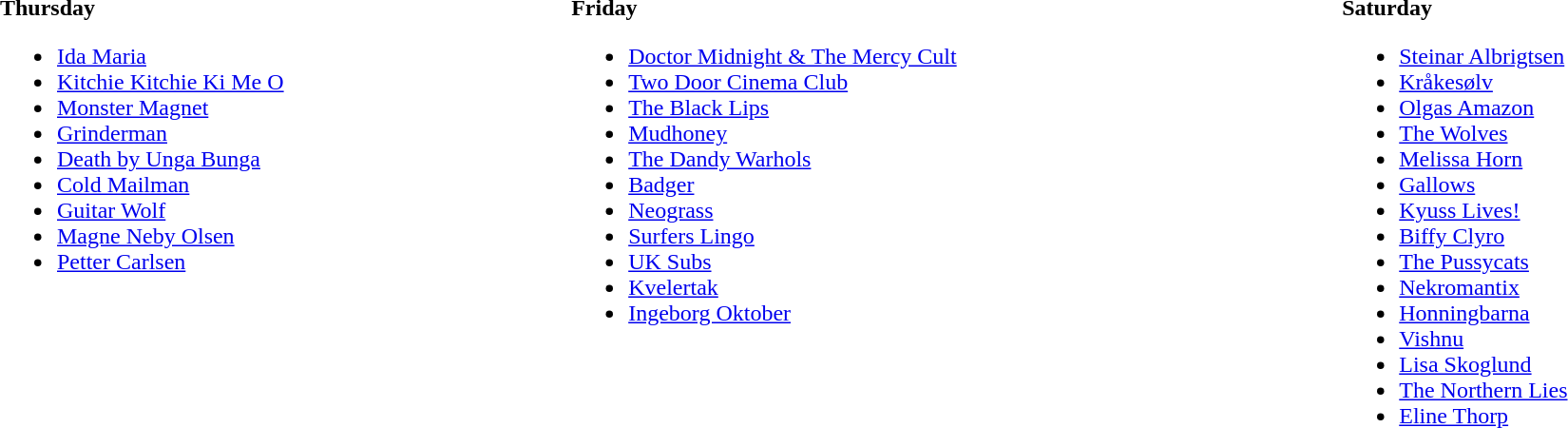<table cellpadding="2" cellspacing="2" border="0" style="width: 100%;">
<tr valign="top">
<td><br><strong>Thursday</strong><ul><li> <a href='#'>Ida Maria</a></li><li> <a href='#'>Kitchie Kitchie Ki Me O</a></li><li> <a href='#'>Monster Magnet</a></li><li> <a href='#'>Grinderman</a></li><li> <a href='#'>Death by Unga Bunga</a></li><li> <a href='#'>Cold Mailman</a></li><li> <a href='#'>Guitar Wolf</a></li><li> <a href='#'>Magne Neby Olsen</a></li><li> <a href='#'>Petter Carlsen</a></li></ul></td>
<td><br><strong>Friday</strong><ul><li> <a href='#'>Doctor Midnight & The Mercy Cult</a></li><li> <a href='#'>Two Door Cinema Club</a></li><li> <a href='#'>The Black Lips</a></li><li> <a href='#'>Mudhoney</a></li><li> <a href='#'>The Dandy Warhols</a></li><li> <a href='#'>Badger</a></li><li> <a href='#'>Neograss</a></li><li> <a href='#'>Surfers Lingo</a></li><li> <a href='#'>UK Subs</a></li><li> <a href='#'>Kvelertak</a></li><li> <a href='#'>Ingeborg Oktober</a></li></ul></td>
<td><br><strong>Saturday</strong><ul><li> <a href='#'>Steinar Albrigtsen</a></li><li> <a href='#'>Kråkesølv</a></li><li> <a href='#'>Olgas Amazon</a></li><li> <a href='#'>The Wolves</a></li><li> <a href='#'>Melissa Horn</a></li><li> <a href='#'>Gallows</a></li><li> <a href='#'>Kyuss Lives!</a></li><li> <a href='#'>Biffy Clyro</a></li><li> <a href='#'>The Pussycats</a></li><li> <a href='#'>Nekromantix</a></li><li> <a href='#'>Honningbarna</a></li><li> <a href='#'>Vishnu</a></li><li> <a href='#'>Lisa Skoglund</a></li><li> <a href='#'>The Northern Lies</a></li><li> <a href='#'>Eline Thorp</a></li></ul></td>
</tr>
</table>
